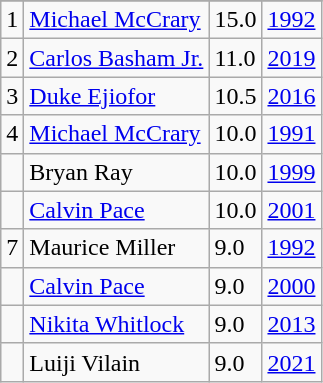<table class="wikitable">
<tr>
</tr>
<tr>
<td>1</td>
<td><a href='#'>Michael McCrary</a></td>
<td>15.0</td>
<td><a href='#'>1992</a></td>
</tr>
<tr>
<td>2</td>
<td><a href='#'>Carlos Basham Jr.</a></td>
<td>11.0</td>
<td><a href='#'>2019</a></td>
</tr>
<tr>
<td>3</td>
<td><a href='#'>Duke Ejiofor</a></td>
<td>10.5</td>
<td><a href='#'>2016</a></td>
</tr>
<tr>
<td>4</td>
<td><a href='#'>Michael McCrary</a></td>
<td>10.0</td>
<td><a href='#'>1991</a></td>
</tr>
<tr>
<td></td>
<td>Bryan Ray</td>
<td>10.0</td>
<td><a href='#'>1999</a></td>
</tr>
<tr>
<td></td>
<td><a href='#'>Calvin Pace</a></td>
<td>10.0</td>
<td><a href='#'>2001</a></td>
</tr>
<tr>
<td>7</td>
<td>Maurice Miller</td>
<td>9.0</td>
<td><a href='#'>1992</a></td>
</tr>
<tr>
<td></td>
<td><a href='#'>Calvin Pace</a></td>
<td>9.0</td>
<td><a href='#'>2000</a></td>
</tr>
<tr>
<td></td>
<td><a href='#'>Nikita Whitlock</a></td>
<td>9.0</td>
<td><a href='#'>2013</a></td>
</tr>
<tr>
<td></td>
<td>Luiji Vilain</td>
<td>9.0</td>
<td><a href='#'>2021</a></td>
</tr>
</table>
